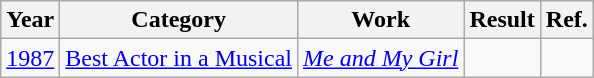<table class="wikitable sortable">
<tr>
<th>Year</th>
<th>Category</th>
<th>Work</th>
<th>Result</th>
<th>Ref.</th>
</tr>
<tr>
<td align="center"><a href='#'>1987</a></td>
<td><a href='#'>Best Actor in a Musical</a></td>
<td><em><a href='#'>Me and My Girl</a></em></td>
<td></td>
<td></td>
</tr>
</table>
